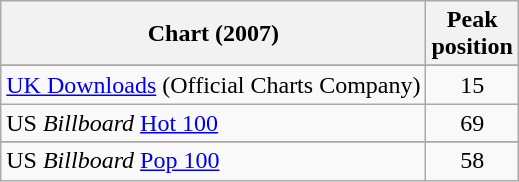<table class="wikitable sortable">
<tr>
<th>Chart (2007)</th>
<th>Peak<br>position</th>
</tr>
<tr>
</tr>
<tr>
</tr>
<tr>
<td><a href='#'>UK Downloads</a> (Official Charts Company)</td>
<td align="center">15</td>
</tr>
<tr>
<td>US <em>Billboard</em> <a href='#'>Hot 100</a></td>
<td align="center">69</td>
</tr>
<tr>
</tr>
<tr>
<td>US <em>Billboard</em> <a href='#'>Pop 100</a></td>
<td align="center">58</td>
</tr>
</table>
